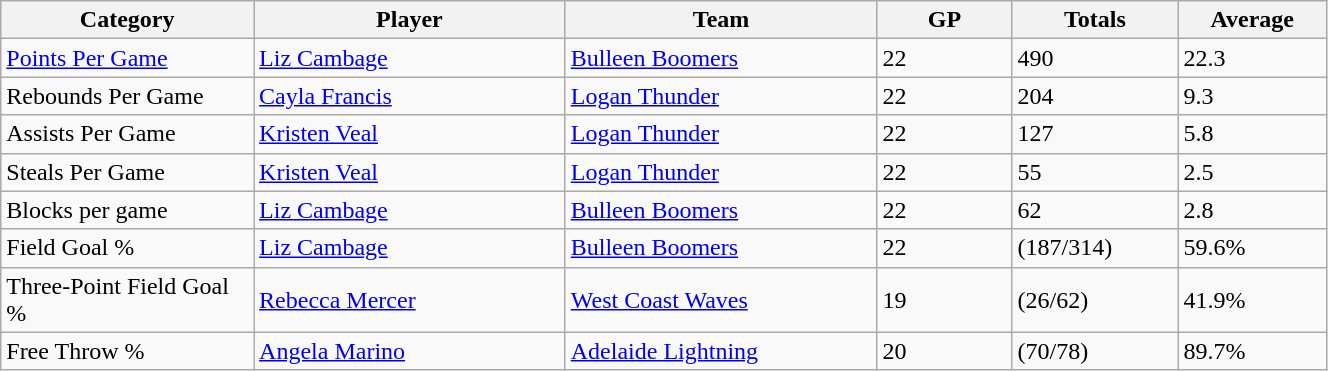<table class="wikitable" style="width: 70%">
<tr>
<th width=100>Category</th>
<th width=125>Player</th>
<th width=125>Team</th>
<th width=50>GP</th>
<th width=50>Totals</th>
<th width=50>Average</th>
</tr>
<tr>
<td><a href='#'>Points Per Game</a></td>
<td><a href='#'>Liz Cambage</a></td>
<td><a href='#'>Bulleen Boomers</a></td>
<td>22</td>
<td>490</td>
<td>22.3</td>
</tr>
<tr>
<td>Rebounds Per Game</td>
<td><a href='#'>Cayla Francis</a></td>
<td><a href='#'>Logan Thunder</a></td>
<td>22</td>
<td>204</td>
<td>9.3</td>
</tr>
<tr>
<td>Assists Per Game</td>
<td><a href='#'>Kristen Veal</a></td>
<td><a href='#'>Logan Thunder</a></td>
<td>22</td>
<td>127</td>
<td>5.8</td>
</tr>
<tr>
<td>Steals Per Game</td>
<td><a href='#'>Kristen Veal</a></td>
<td><a href='#'>Logan Thunder</a></td>
<td>22</td>
<td>55</td>
<td>2.5</td>
</tr>
<tr>
<td>Blocks per game</td>
<td><a href='#'>Liz Cambage</a></td>
<td><a href='#'>Bulleen Boomers</a></td>
<td>22</td>
<td>62</td>
<td>2.8</td>
</tr>
<tr>
<td>Field Goal %</td>
<td><a href='#'>Liz Cambage</a></td>
<td><a href='#'>Bulleen Boomers</a></td>
<td>22</td>
<td>(187/314)</td>
<td>59.6%</td>
</tr>
<tr>
<td>Three-Point Field Goal %</td>
<td><a href='#'>Rebecca Mercer</a></td>
<td><a href='#'>West Coast Waves</a></td>
<td>19</td>
<td>(26/62)</td>
<td>41.9%</td>
</tr>
<tr>
<td>Free Throw %</td>
<td><a href='#'>Angela Marino</a></td>
<td><a href='#'>Adelaide Lightning</a></td>
<td>20</td>
<td>(70/78)</td>
<td>89.7%</td>
</tr>
</table>
